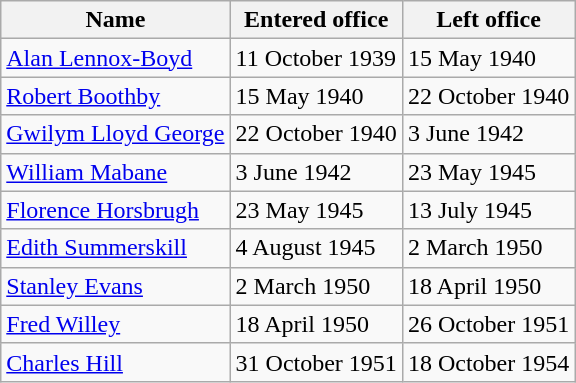<table class="wikitable" style="text-align:left">
<tr>
<th>Name</th>
<th>Entered office</th>
<th>Left office</th>
</tr>
<tr>
<td><a href='#'>Alan Lennox-Boyd</a></td>
<td>11 October 1939</td>
<td>15 May 1940</td>
</tr>
<tr>
<td><a href='#'>Robert Boothby</a></td>
<td>15 May 1940</td>
<td>22 October 1940</td>
</tr>
<tr>
<td><a href='#'>Gwilym Lloyd George</a></td>
<td>22 October 1940</td>
<td>3 June 1942</td>
</tr>
<tr>
<td><a href='#'>William Mabane</a></td>
<td>3 June 1942</td>
<td>23 May 1945</td>
</tr>
<tr>
<td><a href='#'>Florence Horsbrugh</a></td>
<td>23 May 1945</td>
<td>13 July 1945</td>
</tr>
<tr>
<td><a href='#'>Edith Summerskill</a></td>
<td>4 August 1945</td>
<td>2 March 1950</td>
</tr>
<tr>
<td><a href='#'>Stanley Evans</a></td>
<td>2 March 1950</td>
<td>18 April 1950</td>
</tr>
<tr>
<td><a href='#'>Fred Willey</a></td>
<td>18 April 1950</td>
<td>26 October 1951</td>
</tr>
<tr>
<td><a href='#'>Charles Hill</a></td>
<td>31 October 1951</td>
<td>18 October 1954</td>
</tr>
</table>
